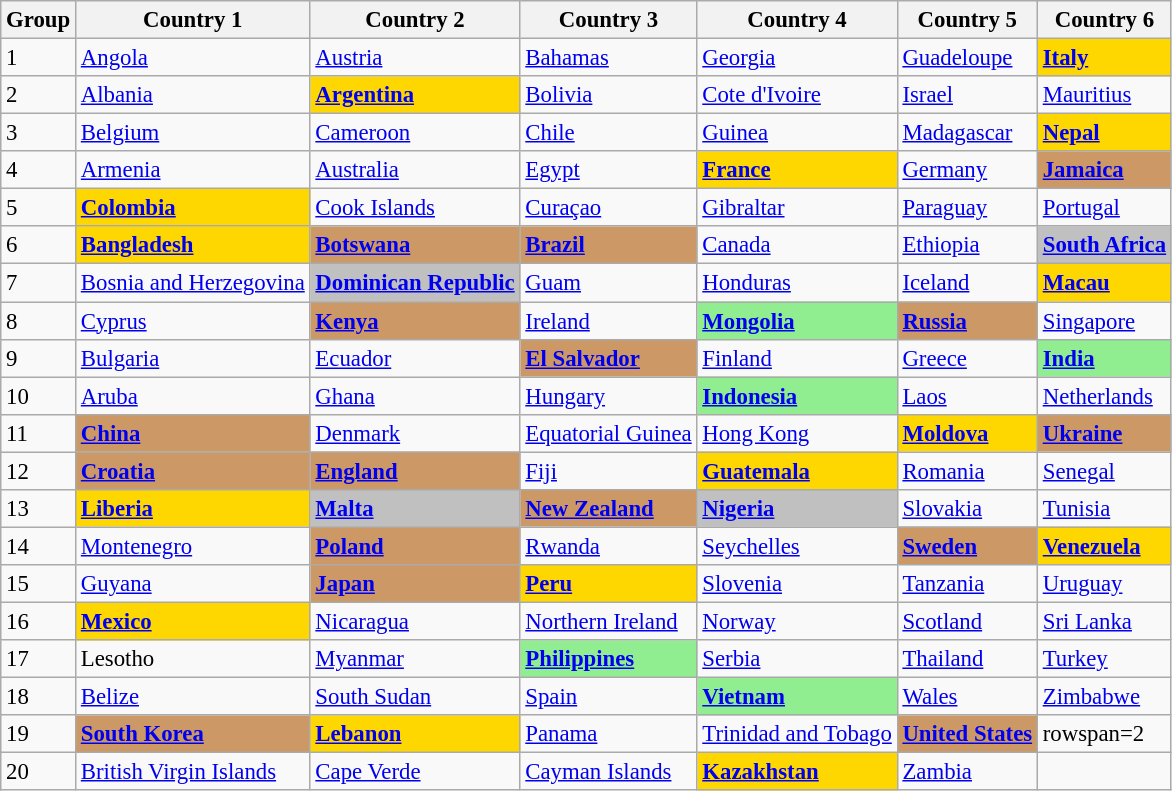<table class="wikitable sortable" style="font-size: 95%;">
<tr>
<th>Group</th>
<th>Country 1</th>
<th>Country 2</th>
<th>Country 3</th>
<th>Country 4</th>
<th>Country 5</th>
<th>Country 6</th>
</tr>
<tr>
<td>1</td>
<td> <a href='#'>Angola</a></td>
<td> <a href='#'>Austria</a></td>
<td> <a href='#'>Bahamas</a></td>
<td> <a href='#'>Georgia</a></td>
<td> <a href='#'>Guadeloupe</a></td>
<td bgcolor="gold"><strong> <a href='#'>Italy</a></strong></td>
</tr>
<tr>
<td>2</td>
<td> <a href='#'>Albania</a></td>
<td bgcolor="gold"><strong> <a href='#'>Argentina</a></strong></td>
<td> <a href='#'>Bolivia</a></td>
<td> <a href='#'>Cote d'Ivoire</a></td>
<td> <a href='#'>Israel</a></td>
<td> <a href='#'>Mauritius</a></td>
</tr>
<tr>
<td>3</td>
<td> <a href='#'>Belgium</a></td>
<td> <a href='#'>Cameroon</a></td>
<td> <a href='#'>Chile</a></td>
<td> <a href='#'>Guinea</a></td>
<td> <a href='#'>Madagascar</a></td>
<td bgcolor="gold"><strong> <a href='#'>Nepal</a></strong></td>
</tr>
<tr>
<td>4</td>
<td> <a href='#'>Armenia</a></td>
<td> <a href='#'>Australia</a></td>
<td> <a href='#'>Egypt</a></td>
<td bgcolor="gold"> <strong><a href='#'>France</a></strong></td>
<td> <a href='#'>Germany</a></td>
<td bgcolor="#cc9966"><strong> <a href='#'>Jamaica</a></strong></td>
</tr>
<tr>
<td>5</td>
<td bgcolor="gold"><strong> <a href='#'>Colombia</a></strong></td>
<td> <a href='#'>Cook Islands</a></td>
<td> <a href='#'>Curaçao</a></td>
<td> <a href='#'>Gibraltar</a></td>
<td> <a href='#'>Paraguay</a></td>
<td> <a href='#'>Portugal</a></td>
</tr>
<tr>
<td>6</td>
<td bgcolor="gold"><strong> <a href='#'>Bangladesh</a></strong></td>
<td bgcolor="#cc9966"><strong> <a href='#'>Botswana</a></strong></td>
<td bgcolor="#cc9966"><strong> <a href='#'>Brazil</a></strong></td>
<td> <a href='#'>Canada</a></td>
<td> <a href='#'>Ethiopia</a></td>
<td bgcolor="silver"><strong> <a href='#'>South Africa</a></strong></td>
</tr>
<tr>
<td>7</td>
<td> <a href='#'>Bosnia and Herzegovina</a></td>
<td bgcolor="silver"> <strong><a href='#'>Dominican Republic</a></strong></td>
<td> <a href='#'>Guam</a></td>
<td> <a href='#'>Honduras</a></td>
<td> <a href='#'>Iceland</a></td>
<td bgcolor="gold"><strong> <a href='#'>Macau</a></strong></td>
</tr>
<tr>
<td>8</td>
<td> <a href='#'>Cyprus</a></td>
<td bgcolor="#cc9966"><strong> <a href='#'>Kenya</a></strong></td>
<td> <a href='#'>Ireland</a></td>
<td bgcolor="lightgreen"><strong> <a href='#'>Mongolia</a></strong></td>
<td bgcolor="#cc9966"><strong> <a href='#'>Russia</a></strong></td>
<td> <a href='#'>Singapore</a></td>
</tr>
<tr>
<td>9</td>
<td> <a href='#'>Bulgaria</a></td>
<td> <a href='#'>Ecuador</a></td>
<td bgcolor="#cc9966"><strong> <a href='#'>El Salvador</a></strong></td>
<td> <a href='#'>Finland</a></td>
<td> <a href='#'>Greece</a></td>
<td bgcolor="lightgreen"><strong> <a href='#'>India</a></strong></td>
</tr>
<tr>
<td>10</td>
<td> <a href='#'>Aruba</a></td>
<td> <a href='#'>Ghana</a></td>
<td> <a href='#'>Hungary</a></td>
<td bgcolor="lightgreen"><strong> <a href='#'>Indonesia</a></strong></td>
<td> <a href='#'>Laos</a></td>
<td> <a href='#'>Netherlands</a></td>
</tr>
<tr>
<td>11</td>
<td bgcolor="#cc9966"><strong> <a href='#'>China</a></strong></td>
<td> <a href='#'>Denmark</a></td>
<td> <a href='#'>Equatorial Guinea</a></td>
<td> <a href='#'>Hong Kong</a></td>
<td bgcolor="gold"><strong> <a href='#'>Moldova</a></strong></td>
<td bgcolor="#cc9966"><strong> <a href='#'>Ukraine</a></strong></td>
</tr>
<tr>
<td>12</td>
<td bgcolor="#cc9966"><strong> <a href='#'>Croatia</a></strong></td>
<td bgcolor="#cc9966"><strong> <a href='#'>England</a></strong></td>
<td> <a href='#'>Fiji</a></td>
<td bgcolor="gold"><strong> <a href='#'>Guatemala</a></strong></td>
<td> <a href='#'>Romania</a></td>
<td> <a href='#'>Senegal</a></td>
</tr>
<tr>
<td>13</td>
<td bgcolor="gold"><strong> <a href='#'>Liberia</a></strong></td>
<td bgcolor="silver"><strong> <a href='#'>Malta</a></strong></td>
<td bgcolor="#cc9966"><strong> <a href='#'>New Zealand</a></strong></td>
<td bgcolor="silver"><strong> <a href='#'>Nigeria</a></strong></td>
<td> <a href='#'>Slovakia</a></td>
<td> <a href='#'>Tunisia</a></td>
</tr>
<tr>
<td>14</td>
<td> <a href='#'>Montenegro</a></td>
<td bgcolor="#cc9966"><strong> <a href='#'>Poland</a></strong></td>
<td> <a href='#'>Rwanda</a></td>
<td> <a href='#'>Seychelles</a></td>
<td bgcolor="#cc9966"><strong> <a href='#'>Sweden</a></strong></td>
<td bgcolor="gold"><strong> <a href='#'>Venezuela</a></strong></td>
</tr>
<tr>
<td>15</td>
<td> <a href='#'>Guyana</a></td>
<td bgcolor="#cc9966"><strong> <a href='#'>Japan</a></strong></td>
<td bgcolor="gold"><strong> <a href='#'>Peru</a></strong></td>
<td> <a href='#'>Slovenia</a></td>
<td> <a href='#'>Tanzania</a></td>
<td> <a href='#'>Uruguay</a></td>
</tr>
<tr>
<td>16</td>
<td bgcolor="gold"><strong> <a href='#'>Mexico</a></strong></td>
<td> <a href='#'>Nicaragua</a></td>
<td> <a href='#'>Northern Ireland</a></td>
<td> <a href='#'>Norway</a></td>
<td> <a href='#'>Scotland</a></td>
<td> <a href='#'>Sri Lanka</a></td>
</tr>
<tr>
<td>17</td>
<td> Lesotho</td>
<td> <a href='#'>Myanmar</a></td>
<td bgcolor="lightgreen"><strong> <a href='#'>Philippines</a></strong></td>
<td> <a href='#'>Serbia</a></td>
<td> <a href='#'>Thailand</a></td>
<td> <a href='#'>Turkey</a></td>
</tr>
<tr>
<td>18</td>
<td> <a href='#'>Belize</a></td>
<td> <a href='#'>South Sudan</a></td>
<td> <a href='#'>Spain</a></td>
<td bgcolor="lightgreen"><strong> <a href='#'>Vietnam</a></strong></td>
<td> <a href='#'>Wales</a></td>
<td> <a href='#'>Zimbabwe</a></td>
</tr>
<tr>
<td>19</td>
<td bgcolor="#cc9966"><strong> <a href='#'>South Korea</a></strong></td>
<td bgcolor="gold"><strong> <a href='#'>Lebanon</a></strong></td>
<td> <a href='#'>Panama</a></td>
<td> <a href='#'>Trinidad and Tobago</a></td>
<td bgcolor="#cc9966"><strong> <a href='#'>United States</a></strong></td>
<td>rowspan=2 </td>
</tr>
<tr>
<td>20</td>
<td> <a href='#'>British Virgin Islands</a></td>
<td> <a href='#'>Cape Verde</a></td>
<td> <a href='#'>Cayman Islands</a></td>
<td bgcolor="gold"><strong> <a href='#'>Kazakhstan</a></strong></td>
<td> <a href='#'>Zambia</a></td>
</tr>
</table>
